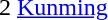<table cellspacing="0" cellpadding="0">
<tr>
<td><div>2 </div></td>
<td><a href='#'>Kunming</a></td>
</tr>
</table>
